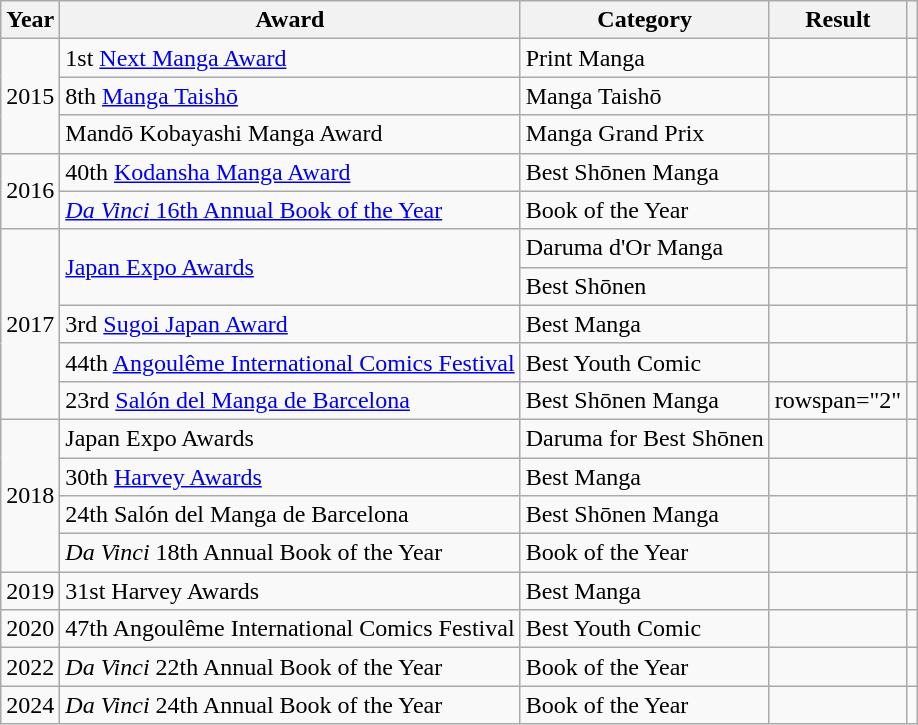<table class="wikitable plainrowheaders sortable">
<tr>
<th scope="col">Year</th>
<th scope="col">Award</th>
<th scope="col">Category</th>
<th scope="col">Result</th>
<th scope="col" class="unsortable"></th>
</tr>
<tr>
<td rowspan="3" align="center">2015</td>
<td>1st <a href='#'>Next Manga Award</a></td>
<td>Print Manga</td>
<td></td>
<td style="text-align:center;"></td>
</tr>
<tr>
<td>8th <a href='#'>Manga Taishō</a></td>
<td>Manga Taishō</td>
<td></td>
<td style="text-align:center;"></td>
</tr>
<tr>
<td>Mandō Kobayashi Manga Award</td>
<td>Manga Grand Prix</td>
<td></td>
<td style="text-align:center;"></td>
</tr>
<tr>
<td rowspan="2" align="center">2016</td>
<td>40th <a href='#'>Kodansha Manga Award</a></td>
<td>Best Shōnen Manga</td>
<td></td>
<td style="text-align:center;"></td>
</tr>
<tr>
<td><a href='#'><em>Da Vinci</em> 16th Annual Book of the Year</a></td>
<td>Book of the Year</td>
<td></td>
<td style="text-align:center;"></td>
</tr>
<tr>
<td rowspan="5" align="center">2017</td>
<td rowspan="2"><a href='#'>Japan Expo Awards</a></td>
<td>Daruma d'Or Manga</td>
<td></td>
<td rowspan="2" style="text-align:center;"></td>
</tr>
<tr>
<td>Best Shōnen</td>
<td></td>
</tr>
<tr>
<td>3rd <a href='#'>Sugoi Japan Award</a></td>
<td>Best Manga</td>
<td></td>
<td style="text-align:center;"></td>
</tr>
<tr>
<td>44th <a href='#'>Angoulême International Comics Festival</a></td>
<td>Best Youth Comic</td>
<td></td>
<td style="text-align:center;"></td>
</tr>
<tr>
<td>23rd <a href='#'>Salón del Manga de Barcelona</a></td>
<td>Best Shōnen Manga</td>
<td>rowspan="2" </td>
<td style="text-align:center;"></td>
</tr>
<tr>
<td rowspan="4" align="center">2018</td>
<td>Japan Expo Awards</td>
<td>Daruma for Best Shōnen</td>
<td style="text-align:center;"></td>
</tr>
<tr>
<td>30th <a href='#'>Harvey Awards</a></td>
<td>Best Manga</td>
<td></td>
<td style="text-align:center;"></td>
</tr>
<tr>
<td>24th Salón del Manga de Barcelona</td>
<td>Best Shōnen Manga</td>
<td></td>
<td style="text-align:center;"></td>
</tr>
<tr>
<td><em>Da Vinci</em> 18th Annual Book of the Year</td>
<td>Book of the Year</td>
<td></td>
<td style="text-align:center;"></td>
</tr>
<tr>
<td align="center">2019</td>
<td>31st Harvey Awards</td>
<td>Best Manga</td>
<td></td>
<td style="text-align:center;"></td>
</tr>
<tr>
<td align="center">2020</td>
<td>47th Angoulême International Comics Festival</td>
<td>Best Youth Comic</td>
<td></td>
<td style="text-align:center;"></td>
</tr>
<tr>
<td align="center">2022</td>
<td><em>Da Vinci</em> 22th Annual Book of the Year</td>
<td>Book of the Year</td>
<td></td>
<td style="text-align:center;"></td>
</tr>
<tr>
<td align="center">2024</td>
<td><em>Da Vinci</em> 24th Annual Book of the Year</td>
<td>Book of the Year</td>
<td></td>
<td style="text-align:center;"></td>
</tr>
</table>
